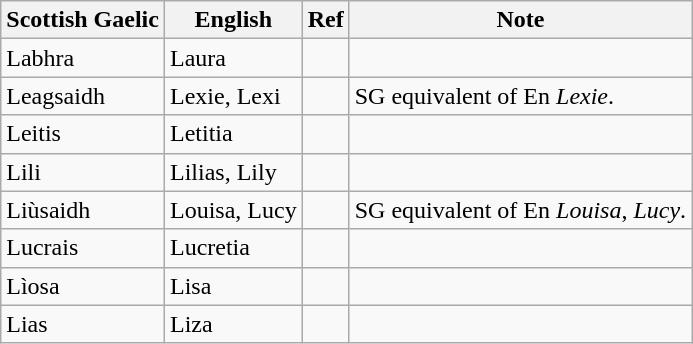<table class="wikitable sortable">
<tr>
<th><strong>Scottish Gaelic</strong></th>
<th><strong>English</strong></th>
<th><strong>Ref</strong></th>
<th><strong>Note</strong></th>
</tr>
<tr>
<td>Labhra</td>
<td>Laura</td>
<td></td>
<td></td>
</tr>
<tr>
<td>Leagsaidh</td>
<td>Lexie, Lexi</td>
<td></td>
<td>SG equivalent of En <em>Lexie</em>.</td>
</tr>
<tr>
<td>Leitis</td>
<td>Letitia</td>
<td></td>
<td></td>
</tr>
<tr>
<td>Lili</td>
<td>Lilias, Lily</td>
<td></td>
<td></td>
</tr>
<tr>
<td>Liùsaidh</td>
<td>Louisa, Lucy</td>
<td></td>
<td>SG equivalent of En <em>Louisa</em>, <em>Lucy</em>.</td>
</tr>
<tr>
<td>Lucrais</td>
<td>Lucretia</td>
<td></td>
<td></td>
</tr>
<tr>
<td>Lìosa</td>
<td>Lisa</td>
<td></td>
<td></td>
</tr>
<tr>
<td>Lias</td>
<td>Liza</td>
<td></td>
</tr>
</table>
